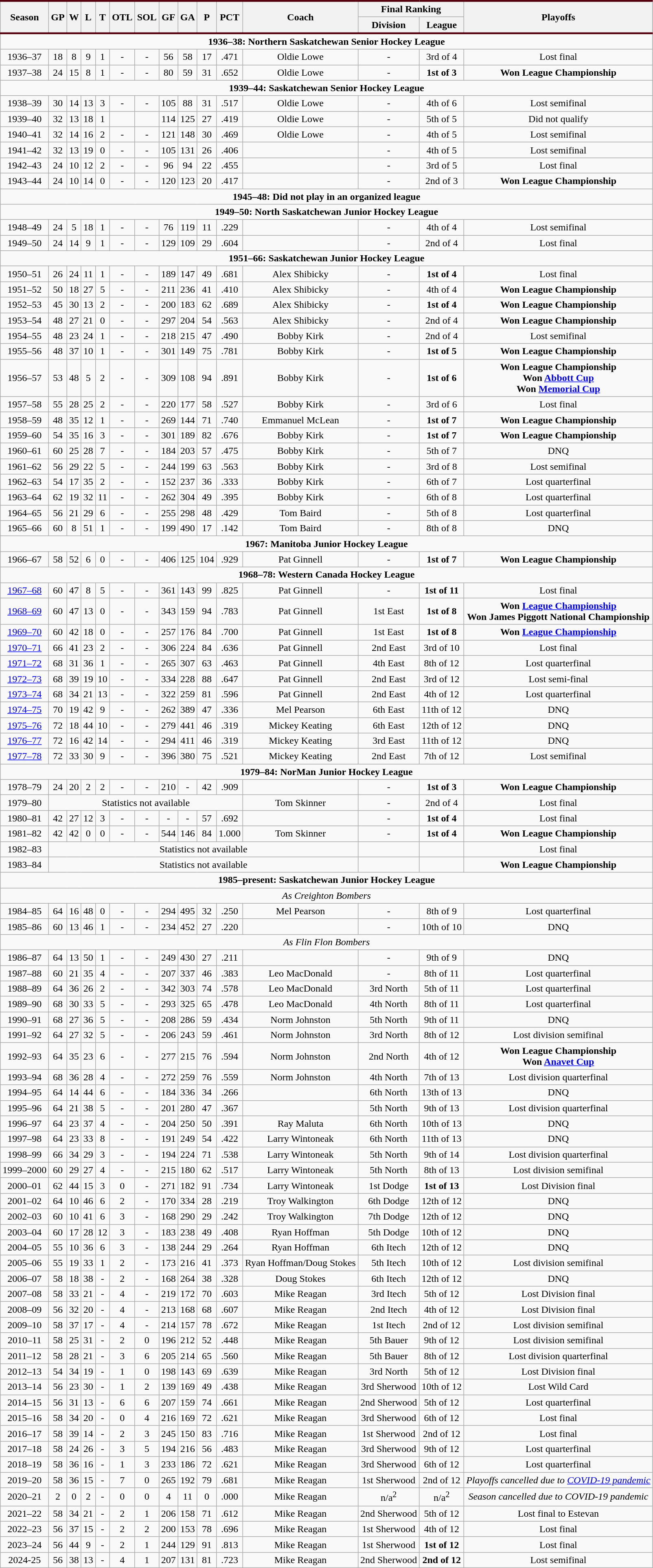<table class="wikitable">
<tr style="text-align:center; background:#ddd; border-top:#550110 3px solid">
<th rowspan="2"><strong>Season</strong></th>
<th rowspan="2"><strong>GP</strong></th>
<th rowspan="2"><strong>W</strong></th>
<th rowspan="2"><strong>L</strong></th>
<th rowspan="2"><strong>T</strong></th>
<th rowspan="2"><strong>OTL</strong></th>
<th rowspan="2"><strong>SOL</strong></th>
<th rowspan="2"><strong>GF</strong></th>
<th rowspan="2"><strong>GA</strong></th>
<th rowspan="2"><strong>P</strong></th>
<th rowspan="2"><strong>PCT</strong></th>
<th rowspan="2"><strong>Coach</strong></th>
<th colspan="2"><strong>Final Ranking</strong></th>
<th rowspan="2"><strong>Playoffs</strong></th>
</tr>
<tr style="text-align:center; background:#ddd;">
<th><strong>Division</strong></th>
<th><strong>League</strong></th>
</tr>
<tr style="text-align:center; border-top:#550110 3px solid">
<td colspan="15"><strong>1936–38: Northern Saskatchewan Senior Hockey League</strong></td>
</tr>
<tr style="text-align:center">
<td>1936–37</td>
<td>18</td>
<td>8</td>
<td>9</td>
<td>1</td>
<td>-</td>
<td>-</td>
<td>56</td>
<td>58</td>
<td>17</td>
<td>.471</td>
<td>Oldie Lowe</td>
<td>-</td>
<td>3rd of 4</td>
<td>Lost final</td>
</tr>
<tr style="text-align:center">
<td>1937–38</td>
<td>24</td>
<td>15</td>
<td>8</td>
<td>1</td>
<td>-</td>
<td>-</td>
<td>80</td>
<td>59</td>
<td>31</td>
<td>.652</td>
<td>Oldie Lowe</td>
<td>-</td>
<td><strong>1st of 3</strong></td>
<td><strong>Won League Championship</strong></td>
</tr>
<tr style="text-align:center">
<td colspan="15"><strong>1939–44: Saskatchewan Senior Hockey League</strong></td>
</tr>
<tr style="text-align:center">
<td>1938–39</td>
<td>30</td>
<td>14</td>
<td>13</td>
<td>3</td>
<td>-</td>
<td>-</td>
<td>105</td>
<td>88</td>
<td>31</td>
<td>.517</td>
<td>Oldie Lowe</td>
<td>-</td>
<td>4th of 6</td>
<td>Lost semifinal</td>
</tr>
<tr style="text-align:center">
<td>1939–40</td>
<td>32</td>
<td>13</td>
<td>18</td>
<td>1</td>
<td></td>
<td></td>
<td>114</td>
<td>125</td>
<td>27</td>
<td>.419</td>
<td>Oldie Lowe</td>
<td>-</td>
<td>5th of 5</td>
<td>Did not qualify</td>
</tr>
<tr style="text-align:center">
<td>1940–41</td>
<td>32</td>
<td>14</td>
<td>16</td>
<td>2</td>
<td>-</td>
<td>-</td>
<td>121</td>
<td>148</td>
<td>30</td>
<td>.469</td>
<td>Oldie Lowe</td>
<td>-</td>
<td>4th of 5</td>
<td>Lost semifinal</td>
</tr>
<tr style="text-align:center">
<td>1941–42</td>
<td>32</td>
<td>13</td>
<td>19</td>
<td>0</td>
<td>-</td>
<td>-</td>
<td>105</td>
<td>131</td>
<td>26</td>
<td>.406</td>
<td></td>
<td>-</td>
<td>4th of 5</td>
<td>Lost semifinal</td>
</tr>
<tr style="text-align:center">
<td>1942–43</td>
<td>24</td>
<td>10</td>
<td>12</td>
<td>2</td>
<td>-</td>
<td>-</td>
<td>96</td>
<td>94</td>
<td>22</td>
<td>.455</td>
<td></td>
<td>-</td>
<td>3rd of 5</td>
<td>Lost final</td>
</tr>
<tr style="text-align:center">
<td>1943–44</td>
<td>24</td>
<td>10</td>
<td>14</td>
<td>0</td>
<td>-</td>
<td>-</td>
<td>120</td>
<td>123</td>
<td>20</td>
<td>.417</td>
<td></td>
<td>-</td>
<td>2nd of 3</td>
<td><strong>Won League Championship</strong></td>
</tr>
<tr style="text-align:center">
<td colspan="15"><strong>1945–48: Did not play in an organized league</strong></td>
</tr>
<tr style="text-align:center">
<td colspan="15"><strong>1949–50: North Saskatchewan Junior Hockey League</strong></td>
</tr>
<tr style="text-align:center">
<td>1948–49</td>
<td>24</td>
<td>5</td>
<td>18</td>
<td>1</td>
<td>-</td>
<td>-</td>
<td>76</td>
<td>119</td>
<td>11</td>
<td>.229</td>
<td></td>
<td>-</td>
<td>4th of 4</td>
<td>Lost semifinal</td>
</tr>
<tr style="text-align:center">
<td>1949–50</td>
<td>24</td>
<td>14</td>
<td>9</td>
<td>1</td>
<td>-</td>
<td>-</td>
<td>129</td>
<td>109</td>
<td>29</td>
<td>.604</td>
<td></td>
<td>-</td>
<td>2nd of 4</td>
<td>Lost final</td>
</tr>
<tr style="text-align:center">
<td colspan="15"><strong>1951–66: Saskatchewan Junior Hockey League</strong></td>
</tr>
<tr style="text-align:center">
<td>1950–51</td>
<td>26</td>
<td>24</td>
<td>11</td>
<td>1</td>
<td>-</td>
<td>-</td>
<td>189</td>
<td>147</td>
<td>49</td>
<td>.681</td>
<td>Alex Shibicky</td>
<td>-</td>
<td><strong>1st of 4</strong></td>
<td>Lost final</td>
</tr>
<tr style="text-align:center">
<td>1951–52</td>
<td>50</td>
<td>18</td>
<td>27</td>
<td>5</td>
<td>-</td>
<td>-</td>
<td>211</td>
<td>236</td>
<td>41</td>
<td>.410</td>
<td>Alex Shibicky</td>
<td>-</td>
<td>4th of 4</td>
<td><strong>Won League Championship</strong></td>
</tr>
<tr style="text-align:center">
<td>1952–53</td>
<td>45</td>
<td>30</td>
<td>13</td>
<td>2</td>
<td>-</td>
<td>-</td>
<td>200</td>
<td>183</td>
<td>62</td>
<td>.689</td>
<td>Alex Shibicky</td>
<td>-</td>
<td><strong>1st of 4</strong></td>
<td><strong>Won League Championship</strong></td>
</tr>
<tr style="text-align:center">
<td>1953–54</td>
<td>48</td>
<td>27</td>
<td>21</td>
<td>0</td>
<td>-</td>
<td>-</td>
<td>297</td>
<td>204</td>
<td>54</td>
<td>.563</td>
<td>Alex Shibicky</td>
<td>-</td>
<td>2nd of 4</td>
<td><strong>Won League Championship</strong></td>
</tr>
<tr style="text-align:center">
<td>1954–55</td>
<td>48</td>
<td>23</td>
<td>24</td>
<td>1</td>
<td>-</td>
<td>-</td>
<td>218</td>
<td>215</td>
<td>47</td>
<td>.490</td>
<td>Bobby Kirk</td>
<td>-</td>
<td>2nd of 4</td>
<td>Lost semifinal</td>
</tr>
<tr style="text-align:center">
<td>1955–56</td>
<td>48</td>
<td>37</td>
<td>10</td>
<td>1</td>
<td>-</td>
<td>-</td>
<td>301</td>
<td>149</td>
<td>75</td>
<td>.781</td>
<td>Bobby Kirk</td>
<td>-</td>
<td><strong>1st of 5</strong></td>
<td><strong>Won League Championship</strong></td>
</tr>
<tr style="text-align:center">
<td>1956–57</td>
<td>53</td>
<td>48</td>
<td>5</td>
<td>2</td>
<td>-</td>
<td>-</td>
<td>309</td>
<td>108</td>
<td>94</td>
<td>.891</td>
<td>Bobby Kirk</td>
<td>-</td>
<td><strong>1st of 6</strong></td>
<td><strong>Won League Championship</strong><br><strong>Won <a href='#'>Abbott Cup</a></strong><br><strong>Won <a href='#'>Memorial Cup</a></strong></td>
</tr>
<tr style="text-align:center">
<td>1957–58</td>
<td>55</td>
<td>28</td>
<td>25</td>
<td>2</td>
<td>-</td>
<td>-</td>
<td>220</td>
<td>177</td>
<td>58</td>
<td>.527</td>
<td>Bobby Kirk</td>
<td>-</td>
<td>3rd of 6</td>
<td>Lost final</td>
</tr>
<tr style="text-align:center">
<td>1958–59</td>
<td>48</td>
<td>35</td>
<td>12</td>
<td>1</td>
<td>-</td>
<td>-</td>
<td>269</td>
<td>144</td>
<td>71</td>
<td>.740</td>
<td>Emmanuel McLean</td>
<td>-</td>
<td><strong>1st of 7</strong></td>
<td><strong>Won League Championship</strong></td>
</tr>
<tr style="text-align:center">
<td>1959–60</td>
<td>54</td>
<td>35</td>
<td>16</td>
<td>3</td>
<td>-</td>
<td>-</td>
<td>301</td>
<td>189</td>
<td>82</td>
<td>.676</td>
<td>Bobby Kirk</td>
<td>-</td>
<td><strong>1st of 7</strong></td>
<td><strong>Won League Championship</strong></td>
</tr>
<tr style="text-align:center">
<td>1960–61</td>
<td>60</td>
<td>25</td>
<td>28</td>
<td>7</td>
<td>-</td>
<td>-</td>
<td>184</td>
<td>203</td>
<td>57</td>
<td>.475</td>
<td>Bobby Kirk</td>
<td>-</td>
<td>5th of 7</td>
<td>DNQ</td>
</tr>
<tr style="text-align:center">
<td>1961–62</td>
<td>56</td>
<td>29</td>
<td>22</td>
<td>5</td>
<td>-</td>
<td>-</td>
<td>244</td>
<td>199</td>
<td>63</td>
<td>.563</td>
<td>Bobby Kirk</td>
<td>-</td>
<td>3rd of 8</td>
<td>Lost semifinal</td>
</tr>
<tr style="text-align:center">
<td>1962–63</td>
<td>54</td>
<td>17</td>
<td>35</td>
<td>2</td>
<td>-</td>
<td>-</td>
<td>152</td>
<td>237</td>
<td>36</td>
<td>.333</td>
<td>Bobby Kirk</td>
<td>-</td>
<td>6th of 7</td>
<td>Lost quarterfinal</td>
</tr>
<tr style="text-align:center">
<td>1963–64</td>
<td>62</td>
<td>19</td>
<td>32</td>
<td>11</td>
<td>-</td>
<td>-</td>
<td>262</td>
<td>304</td>
<td>49</td>
<td>.395</td>
<td>Bobby Kirk</td>
<td>-</td>
<td>6th of 8</td>
<td>Lost quarterfinal</td>
</tr>
<tr style="text-align:center">
<td>1964–65</td>
<td>56</td>
<td>21</td>
<td>29</td>
<td>6</td>
<td>-</td>
<td>-</td>
<td>255</td>
<td>298</td>
<td>48</td>
<td>.429</td>
<td>Tom Baird</td>
<td>-</td>
<td>5th of 8</td>
<td>Lost quarterfinal</td>
</tr>
<tr style="text-align:center">
<td>1965–66</td>
<td>60</td>
<td>8</td>
<td>51</td>
<td>1</td>
<td>-</td>
<td>-</td>
<td>199</td>
<td>490</td>
<td>17</td>
<td>.142</td>
<td>Tom Baird</td>
<td>-</td>
<td>8th of 8</td>
<td>DNQ</td>
</tr>
<tr style="text-align:center">
<td colspan="15"><strong>1967: Manitoba Junior Hockey League</strong></td>
</tr>
<tr style="text-align:center">
<td>1966–67</td>
<td>58</td>
<td>52</td>
<td>6</td>
<td>0</td>
<td>-</td>
<td>-</td>
<td>406</td>
<td>125</td>
<td>104</td>
<td>.929</td>
<td>Pat Ginnell</td>
<td>-</td>
<td><strong>1st of 7</strong></td>
<td><strong>Won League Championship</strong></td>
</tr>
<tr style="text-align:center">
<td colspan="15"><strong>1968–78: Western Canada Hockey League</strong></td>
</tr>
<tr style="text-align:center">
<td><a href='#'>1967–68</a></td>
<td>60</td>
<td>47</td>
<td>8</td>
<td>5</td>
<td>-</td>
<td>-</td>
<td>361</td>
<td>143</td>
<td>99</td>
<td>.825</td>
<td>Pat Ginnell</td>
<td>-</td>
<td><strong>1st of 11</strong></td>
<td>Lost final</td>
</tr>
<tr style="text-align:center">
<td><a href='#'>1968–69</a></td>
<td>60</td>
<td>47</td>
<td>13</td>
<td>0</td>
<td>-</td>
<td>-</td>
<td>343</td>
<td>159</td>
<td>94</td>
<td>.783</td>
<td>Pat Ginnell</td>
<td>1st East</td>
<td><strong>1st of 8</strong></td>
<td><strong>Won <a href='#'>League Championship</a></strong><br><strong>Won James Piggott National Championship</strong></td>
</tr>
<tr style="text-align:center">
<td><a href='#'>1969–70</a></td>
<td>60</td>
<td>42</td>
<td>18</td>
<td>0</td>
<td>-</td>
<td>-</td>
<td>257</td>
<td>176</td>
<td>84</td>
<td>.700</td>
<td>Pat Ginnell</td>
<td>1st East</td>
<td><strong>1st of 8</strong></td>
<td><strong>Won <a href='#'>League Championship</a></strong></td>
</tr>
<tr style="text-align:center">
<td><a href='#'>1970–71</a></td>
<td>66</td>
<td>41</td>
<td>23</td>
<td>2</td>
<td>-</td>
<td>-</td>
<td>306</td>
<td>224</td>
<td>84</td>
<td>.636</td>
<td>Pat Ginnell</td>
<td>2nd East</td>
<td>3rd of 10</td>
<td>Lost final</td>
</tr>
<tr style="text-align:center">
<td><a href='#'>1971–72</a></td>
<td>68</td>
<td>31</td>
<td>36</td>
<td>1</td>
<td>-</td>
<td>-</td>
<td>265</td>
<td>307</td>
<td>63</td>
<td>.463</td>
<td>Pat Ginnell</td>
<td>4th East</td>
<td>8th of 12</td>
<td>Lost quarterfinal</td>
</tr>
<tr style="text-align:center">
<td><a href='#'>1972–73</a></td>
<td>68</td>
<td>39</td>
<td>19</td>
<td>10</td>
<td>-</td>
<td>-</td>
<td>334</td>
<td>228</td>
<td>88</td>
<td>.647</td>
<td>Pat Ginnell</td>
<td>2nd East</td>
<td>3rd of 12</td>
<td>Lost semi-final</td>
</tr>
<tr style="text-align:center">
<td><a href='#'>1973–74</a></td>
<td>68</td>
<td>34</td>
<td>21</td>
<td>13</td>
<td>-</td>
<td>-</td>
<td>322</td>
<td>259</td>
<td>81</td>
<td>.596</td>
<td>Pat Ginnell</td>
<td>2nd East</td>
<td>4th of 12</td>
<td>Lost quarterfinal</td>
</tr>
<tr style="text-align:center">
<td><a href='#'>1974–75</a></td>
<td>70</td>
<td>19</td>
<td>42</td>
<td>9</td>
<td>-</td>
<td>-</td>
<td>262</td>
<td>389</td>
<td>47</td>
<td>.336</td>
<td>Mel Pearson</td>
<td>6th East</td>
<td>11th of 12</td>
<td>DNQ</td>
</tr>
<tr style="text-align:center">
<td><a href='#'>1975–76</a></td>
<td>72</td>
<td>18</td>
<td>44</td>
<td>10</td>
<td>-</td>
<td>-</td>
<td>279</td>
<td>441</td>
<td>46</td>
<td>.319</td>
<td>Mickey Keating</td>
<td>6th East</td>
<td>12th of 12</td>
<td>DNQ</td>
</tr>
<tr style="text-align:center">
<td><a href='#'>1976–77</a></td>
<td>72</td>
<td>16</td>
<td>42</td>
<td>14</td>
<td>-</td>
<td>-</td>
<td>294</td>
<td>411</td>
<td>46</td>
<td>.319</td>
<td>Mickey Keating</td>
<td>3rd East</td>
<td>11th of 12</td>
<td>DNQ</td>
</tr>
<tr style="text-align:center">
<td><a href='#'>1977–78</a></td>
<td>72</td>
<td>33</td>
<td>30</td>
<td>9</td>
<td>-</td>
<td>-</td>
<td>396</td>
<td>380</td>
<td>75</td>
<td>.521</td>
<td>Mickey Keating</td>
<td>2nd East</td>
<td>7th of 12</td>
<td>Lost semifinal</td>
</tr>
<tr style="text-align:center">
<td colspan="15"><strong>1979–84: NorMan Junior Hockey League</strong></td>
</tr>
<tr style="text-align:center">
<td>1978–79</td>
<td>24</td>
<td>20</td>
<td>2</td>
<td>2</td>
<td>-</td>
<td>-</td>
<td>210</td>
<td>-</td>
<td>42</td>
<td>.909</td>
<td></td>
<td>-</td>
<td><strong>1st of 3</strong></td>
<td><strong>Won League Championship</strong></td>
</tr>
<tr style="text-align:center">
<td>1979–80</td>
<td colspan="10">Statistics not available</td>
<td>Tom Skinner</td>
<td>-</td>
<td>2nd of 4</td>
<td>Lost final</td>
</tr>
<tr style="text-align:center">
<td>1980–81</td>
<td>42</td>
<td>27</td>
<td>12</td>
<td>3</td>
<td>-</td>
<td>-</td>
<td>-</td>
<td>-</td>
<td>57</td>
<td>.692</td>
<td></td>
<td>-</td>
<td><strong>1st of 4</strong></td>
<td>Lost final</td>
</tr>
<tr style="text-align:center">
<td>1981–82</td>
<td>42</td>
<td>42</td>
<td>0</td>
<td>0</td>
<td>-</td>
<td>-</td>
<td>544</td>
<td>146</td>
<td>84</td>
<td>1.000</td>
<td>Tom Skinner</td>
<td>-</td>
<td><strong>1st of 4</strong></td>
<td><strong>Won League Championship</strong></td>
</tr>
<tr style="text-align:center">
<td>1982–83</td>
<td colspan="11">Statistics not available</td>
<td></td>
<td></td>
<td>Lost final</td>
</tr>
<tr style="text-align:center">
<td>1983–84</td>
<td colspan="11">Statistics not available</td>
<td></td>
<td></td>
<td><strong>Won League Championship</strong></td>
</tr>
<tr style="text-align:center">
<td colspan="15"><strong>1985–present: Saskatchewan Junior Hockey League</strong></td>
</tr>
<tr style="text-align:center">
<td colspan="15"><em>As Creighton Bombers</em></td>
</tr>
<tr style="text-align:center">
<td>1984–85</td>
<td>64</td>
<td>16</td>
<td>48</td>
<td>0</td>
<td>-</td>
<td>-</td>
<td>294</td>
<td>495</td>
<td>32</td>
<td>.250</td>
<td>Mel Pearson</td>
<td>-</td>
<td>8th of 9</td>
<td>Lost quarterfinal</td>
</tr>
<tr style="text-align:center">
<td>1985–86</td>
<td>60</td>
<td>13</td>
<td>46</td>
<td>1</td>
<td>-</td>
<td>-</td>
<td>234</td>
<td>452</td>
<td>27</td>
<td>.220</td>
<td></td>
<td>-</td>
<td>10th of 10</td>
<td>DNQ</td>
</tr>
<tr style="text-align:center">
<td colspan="15"><em>As Flin Flon Bombers</em></td>
</tr>
<tr style="text-align:center">
<td>1986–87</td>
<td>64</td>
<td>13</td>
<td>50</td>
<td>1</td>
<td>-</td>
<td>-</td>
<td>249</td>
<td>430</td>
<td>27</td>
<td>.211</td>
<td></td>
<td>-</td>
<td>9th of 9</td>
<td>DNQ</td>
</tr>
<tr style="text-align:center">
<td>1987–88</td>
<td>60</td>
<td>21</td>
<td>35</td>
<td>4</td>
<td>-</td>
<td>-</td>
<td>207</td>
<td>337</td>
<td>46</td>
<td>.383</td>
<td>Leo MacDonald</td>
<td>-</td>
<td>8th of 11</td>
<td>Lost quarterfinal</td>
</tr>
<tr style="text-align:center">
<td>1988–89</td>
<td>64</td>
<td>36</td>
<td>26</td>
<td>2</td>
<td>-</td>
<td>-</td>
<td>342</td>
<td>303</td>
<td>74</td>
<td>.578</td>
<td>Leo MacDonald</td>
<td>3rd North</td>
<td>5th of 11</td>
<td>Lost quarterfinal</td>
</tr>
<tr style="text-align:center">
<td>1989–90</td>
<td>68</td>
<td>30</td>
<td>33</td>
<td>5</td>
<td>-</td>
<td>-</td>
<td>293</td>
<td>325</td>
<td>65</td>
<td>.478</td>
<td>Leo MacDonald</td>
<td>4th North</td>
<td>8th of 11</td>
<td>Lost quarterfinal</td>
</tr>
<tr style="text-align:center">
<td>1990–91</td>
<td>68</td>
<td>27</td>
<td>36</td>
<td>5</td>
<td>-</td>
<td>-</td>
<td>208</td>
<td>286</td>
<td>59</td>
<td>.434</td>
<td>Norm Johnston</td>
<td>5th North</td>
<td>9th of 11</td>
<td>DNQ</td>
</tr>
<tr style="text-align:center">
<td>1991–92</td>
<td>64</td>
<td>27</td>
<td>32</td>
<td>5</td>
<td>-</td>
<td>-</td>
<td>206</td>
<td>243</td>
<td>59</td>
<td>.461</td>
<td>Norm Johnston</td>
<td>3rd North</td>
<td>8th of 12</td>
<td>Lost division semifinal</td>
</tr>
<tr style="text-align:center">
<td>1992–93</td>
<td>64</td>
<td>35</td>
<td>23</td>
<td>6</td>
<td>-</td>
<td>-</td>
<td>277</td>
<td>215</td>
<td>76</td>
<td>.594</td>
<td>Norm Johnston</td>
<td>2nd North</td>
<td>4th of 12</td>
<td><strong>Won League Championship</strong><br><strong>Won <a href='#'>Anavet Cup</a></strong></td>
</tr>
<tr style="text-align:center">
<td>1993–94</td>
<td>68</td>
<td>36</td>
<td>28</td>
<td>4</td>
<td>-</td>
<td>-</td>
<td>272</td>
<td>259</td>
<td>76</td>
<td>.559</td>
<td>Norm Johnston</td>
<td>4th North</td>
<td>7th of 13</td>
<td>Lost division quarterfinal</td>
</tr>
<tr style="text-align:center">
<td>1994–95</td>
<td>64</td>
<td>14</td>
<td>44</td>
<td>6</td>
<td>-</td>
<td>-</td>
<td>184</td>
<td>336</td>
<td>34</td>
<td>.266</td>
<td></td>
<td>6th North</td>
<td>13th of 13</td>
<td>DNQ</td>
</tr>
<tr style="text-align:center">
<td>1995–96</td>
<td>64</td>
<td>21</td>
<td>38</td>
<td>5</td>
<td>-</td>
<td>-</td>
<td>201</td>
<td>280</td>
<td>47</td>
<td>.367</td>
<td></td>
<td>5th North</td>
<td>9th of 13</td>
<td>Lost division quarterfinal</td>
</tr>
<tr style="text-align:center">
<td>1996–97</td>
<td>64</td>
<td>23</td>
<td>37</td>
<td>4</td>
<td>-</td>
<td>-</td>
<td>204</td>
<td>250</td>
<td>50</td>
<td>.391</td>
<td>Ray Maluta</td>
<td>6th North</td>
<td>10th of 13</td>
<td>DNQ</td>
</tr>
<tr style="text-align:center">
<td>1997–98</td>
<td>64</td>
<td>23</td>
<td>33</td>
<td>8</td>
<td>-</td>
<td>-</td>
<td>191</td>
<td>249</td>
<td>54</td>
<td>.422</td>
<td>Larry Wintoneak</td>
<td>6th North</td>
<td>11th of 13</td>
<td>DNQ</td>
</tr>
<tr style="text-align:center">
<td>1998–99</td>
<td>66</td>
<td>34</td>
<td>29</td>
<td>3</td>
<td>-</td>
<td>-</td>
<td>194</td>
<td>224</td>
<td>71</td>
<td>.538</td>
<td>Larry Wintoneak</td>
<td>5th North</td>
<td>9th of 14</td>
<td>Lost division quarterfinal</td>
</tr>
<tr style="text-align:center">
<td>1999–2000</td>
<td>60</td>
<td>29</td>
<td>27</td>
<td>4</td>
<td>-</td>
<td>-</td>
<td>215</td>
<td>180</td>
<td>62</td>
<td>.517</td>
<td>Larry Wintoneak</td>
<td>5th North</td>
<td>8th of 13</td>
<td>Lost division semifinal</td>
</tr>
<tr style="text-align:center">
<td>2000–01</td>
<td>62</td>
<td>44</td>
<td>15</td>
<td>3</td>
<td>0</td>
<td>-</td>
<td>271</td>
<td>182</td>
<td>91</td>
<td>.734</td>
<td>Larry Wintoneak</td>
<td>1st Dodge</td>
<td><strong>1st of 13</strong></td>
<td>Lost Division final</td>
</tr>
<tr style="text-align:center">
<td>2001–02</td>
<td>64</td>
<td>10</td>
<td>46</td>
<td>6</td>
<td>2</td>
<td>-</td>
<td>170</td>
<td>334</td>
<td>28</td>
<td>.219</td>
<td>Troy Walkington</td>
<td>6th Dodge</td>
<td>12th of 12</td>
<td>DNQ</td>
</tr>
<tr style="text-align:center">
<td>2002–03</td>
<td>60</td>
<td>10</td>
<td>41</td>
<td>6</td>
<td>3</td>
<td>-</td>
<td>168</td>
<td>290</td>
<td>29</td>
<td>.242</td>
<td>Troy Walkington</td>
<td>7th Dodge</td>
<td>12th of 12</td>
<td>DNQ</td>
</tr>
<tr style="text-align:center">
<td>2003–04</td>
<td>60</td>
<td>17</td>
<td>28</td>
<td>12</td>
<td>3</td>
<td>-</td>
<td>183</td>
<td>238</td>
<td>49</td>
<td>.408</td>
<td>Ryan Hoffman</td>
<td>5th Dodge</td>
<td>10th of 12</td>
<td>DNQ</td>
</tr>
<tr style="text-align:center">
<td>2004–05</td>
<td>55</td>
<td>10</td>
<td>36</td>
<td>6</td>
<td>3</td>
<td>-</td>
<td>138</td>
<td>244</td>
<td>29</td>
<td>.264</td>
<td>Ryan Hoffman</td>
<td>6th Itech</td>
<td>12th of 12</td>
<td>DNQ</td>
</tr>
<tr style="text-align:center">
<td>2005–06</td>
<td>55</td>
<td>19</td>
<td>33</td>
<td>1</td>
<td>2</td>
<td>-</td>
<td>173</td>
<td>216</td>
<td>41</td>
<td>.373</td>
<td>Ryan Hoffman/Doug Stokes</td>
<td>5th Itech</td>
<td>10th of 12</td>
<td>Lost division semifinal</td>
</tr>
<tr style="text-align:center">
<td>2006–07</td>
<td>58</td>
<td>18</td>
<td>38</td>
<td>-</td>
<td>2</td>
<td>-</td>
<td>168</td>
<td>264</td>
<td>38</td>
<td>.328</td>
<td>Doug Stokes</td>
<td>6th Itech</td>
<td>12th of 12</td>
<td>DNQ</td>
</tr>
<tr style="text-align:center">
<td>2007–08</td>
<td>58</td>
<td>33</td>
<td>21</td>
<td>-</td>
<td>4</td>
<td>-</td>
<td>219</td>
<td>172</td>
<td>70</td>
<td>.603</td>
<td>Mike Reagan</td>
<td>3rd Itech</td>
<td>5th of 12</td>
<td>Lost Division final</td>
</tr>
<tr style="text-align:center">
<td>2008–09</td>
<td>56</td>
<td>32</td>
<td>20</td>
<td>-</td>
<td>4</td>
<td>-</td>
<td>213</td>
<td>168</td>
<td>68</td>
<td>.607</td>
<td>Mike Reagan</td>
<td>2nd Itech</td>
<td>4th of 12</td>
<td>Lost Division final</td>
</tr>
<tr style="text-align:center">
<td>2009–10</td>
<td>58</td>
<td>37</td>
<td>17</td>
<td>-</td>
<td>4</td>
<td>-</td>
<td>214</td>
<td>157</td>
<td>78</td>
<td>.672</td>
<td>Mike Reagan</td>
<td>1st Itech</td>
<td>2nd of 12</td>
<td>Lost division semifinal</td>
</tr>
<tr style="text-align:center">
<td>2010–11</td>
<td>58</td>
<td>25</td>
<td>31</td>
<td>-</td>
<td>2</td>
<td>0</td>
<td>196</td>
<td>212</td>
<td>52</td>
<td>.448</td>
<td>Mike Reagan</td>
<td>5th Bauer</td>
<td>9th of 12</td>
<td>Lost division semifinal</td>
</tr>
<tr style="text-align:center">
<td>2011–12</td>
<td>58</td>
<td>28</td>
<td>21</td>
<td>-</td>
<td>3</td>
<td>6</td>
<td>205</td>
<td>214</td>
<td>65</td>
<td>.560</td>
<td>Mike Reagan</td>
<td>5th Bauer</td>
<td>8th of 12</td>
<td>Lost division quarterfinal</td>
</tr>
<tr style="text-align:center">
<td>2012–13</td>
<td>54</td>
<td>34</td>
<td>19</td>
<td>-</td>
<td>1</td>
<td>0</td>
<td>198</td>
<td>143</td>
<td>69</td>
<td>.639</td>
<td>Mike Reagan</td>
<td>3rd North</td>
<td>5th of 12</td>
<td>Lost Division final</td>
</tr>
<tr style="text-align:center">
<td>2013–14</td>
<td>56</td>
<td>23</td>
<td>30</td>
<td>-</td>
<td>1</td>
<td>2</td>
<td>139</td>
<td>169</td>
<td>49</td>
<td>.438</td>
<td>Mike Reagan</td>
<td>3rd Sherwood</td>
<td>10th of 12</td>
<td>Lost Wild Card</td>
</tr>
<tr style="text-align:center">
<td>2014–15</td>
<td>56</td>
<td>31</td>
<td>13</td>
<td>-</td>
<td>6</td>
<td>6</td>
<td>207</td>
<td>159</td>
<td>74</td>
<td>.661</td>
<td>Mike Reagan</td>
<td>2nd Sherwood</td>
<td>5th of 12</td>
<td>Lost quarterfinal</td>
</tr>
<tr style="text-align:center">
<td>2015–16</td>
<td>58</td>
<td>34</td>
<td>20</td>
<td>-</td>
<td>0</td>
<td>4</td>
<td>216</td>
<td>169</td>
<td>72</td>
<td>.621</td>
<td>Mike Reagan</td>
<td>3rd Sherwood</td>
<td>6th of 12</td>
<td>Lost final</td>
</tr>
<tr style="text-align:center">
<td>2016–17</td>
<td>58</td>
<td>39</td>
<td>14</td>
<td>-</td>
<td>2</td>
<td>3</td>
<td>245</td>
<td>150</td>
<td>83</td>
<td>.716</td>
<td>Mike Reagan</td>
<td>1st Sherwood</td>
<td>2nd of 12</td>
<td>Lost final</td>
</tr>
<tr style="text-align:center">
<td>2017–18</td>
<td>58</td>
<td>24</td>
<td>26</td>
<td>-</td>
<td>3</td>
<td>5</td>
<td>194</td>
<td>216</td>
<td>56</td>
<td>.483</td>
<td>Mike Reagan</td>
<td>3rd Sherwood</td>
<td>9th of 12</td>
<td>Lost quarterfinal</td>
</tr>
<tr style="text-align:center">
<td>2018–19</td>
<td>58</td>
<td>36</td>
<td>16</td>
<td>-</td>
<td>1</td>
<td>3</td>
<td>233</td>
<td>186</td>
<td>72</td>
<td>.621</td>
<td>Mike Reagan</td>
<td>3rd Sherwood</td>
<td>6th of 12</td>
<td>Lost quarterfinal</td>
</tr>
<tr style="text-align:center">
<td>2019–20</td>
<td>58</td>
<td>36</td>
<td>15</td>
<td>-</td>
<td>7</td>
<td>0</td>
<td>265</td>
<td>192</td>
<td>79</td>
<td>.681</td>
<td>Mike Reagan</td>
<td>1st Sherwood</td>
<td>2nd of 12</td>
<td><em>Playoffs cancelled due to <a href='#'>COVID-19 pandemic</a></em></td>
</tr>
<tr style="text-align:center">
<td>2020–21</td>
<td>2</td>
<td>0</td>
<td>2</td>
<td>-</td>
<td>0</td>
<td>0</td>
<td>4</td>
<td>11</td>
<td>0</td>
<td>.000</td>
<td>Mike Reagan</td>
<td>n/a<sup>2</sup></td>
<td>n/a<sup>2</sup></td>
<td><em>Season cancelled due to COVID-19 pandemic</em></td>
</tr>
<tr style="text-align:center">
<td>2021–22</td>
<td>58</td>
<td>34</td>
<td>21</td>
<td>-</td>
<td>2</td>
<td>1</td>
<td>206</td>
<td>158</td>
<td>71</td>
<td>.612</td>
<td>Mike Reagan</td>
<td>2nd Sherwood</td>
<td>5th of 12</td>
<td>Lost final to Estevan</td>
</tr>
<tr style="text-align:center">
<td>2022–23</td>
<td>56</td>
<td>37</td>
<td>15</td>
<td>-</td>
<td>2</td>
<td>2</td>
<td>200</td>
<td>153</td>
<td>78</td>
<td>.696</td>
<td>Mike Reagan</td>
<td>1st Sherwood</td>
<td>4th of 12</td>
<td>Lost final</td>
</tr>
<tr style="text-align:center">
<td>2023–24</td>
<td>56</td>
<td>44</td>
<td>9</td>
<td>-</td>
<td>2</td>
<td>1</td>
<td>244</td>
<td>129</td>
<td>91</td>
<td>.813</td>
<td>Mike Reagan</td>
<td>1st Sherwood</td>
<td><strong>1st of 12</strong></td>
<td>Lost final</td>
</tr>
<tr style="text-align:center">
<td>2024-25</td>
<td>56</td>
<td>38</td>
<td>13</td>
<td>-</td>
<td>4</td>
<td>1</td>
<td>207</td>
<td>131</td>
<td>81</td>
<td>.723</td>
<td>Mike Reagan</td>
<td>2nd Sherwood</td>
<td><strong>2nd of 12</strong></td>
<td>Lost semifinal</td>
</tr>
</table>
